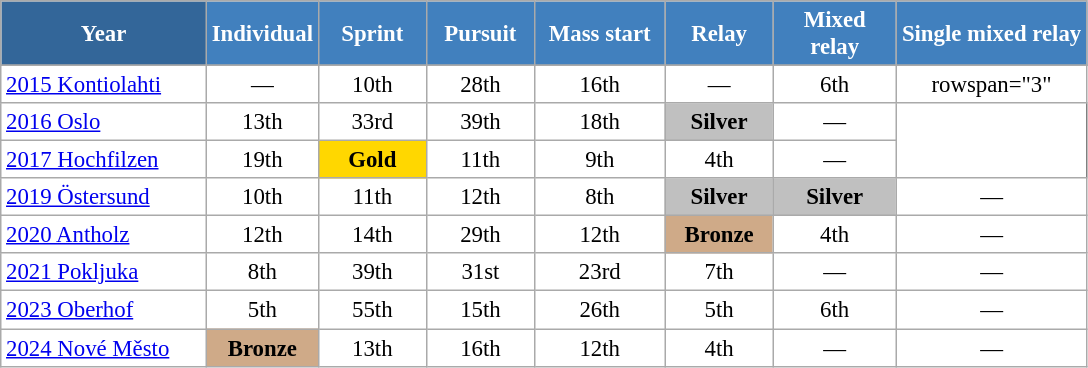<table class="wikitable" style="font-size:95%; text-align:center; border:grey solid 1px; border-collapse:collapse; background:#ffffff;">
<tr>
<th style="background-color:#369; color:white;    width:130px;">Year</th>
<th style="background-color:#4180be; color:white; width:65px;">Individual</th>
<th style="background-color:#4180be; color:white; width:65px;">Sprint</th>
<th style="background-color:#4180be; color:white; width:65px;">Pursuit</th>
<th style="background-color:#4180be; color:white; width:80px;">Mass start</th>
<th style="background-color:#4180be; color:white; width:65px;">Relay</th>
<th style="background-color:#4180be; color:white; width:75px;">Mixed relay</th>
<th style="background-color:#4180be; color:white; width:120px;">Single mixed relay</th>
</tr>
<tr>
</tr>
<tr>
<td align=left> <a href='#'>2015 Kontiolahti</a></td>
<td>—</td>
<td>10th</td>
<td>28th</td>
<td>16th</td>
<td>—</td>
<td>6th</td>
<td>rowspan="3" </td>
</tr>
<tr>
<td align=left> <a href='#'>2016 Oslo</a></td>
<td>13th</td>
<td>33rd</td>
<td>39th</td>
<td>18th</td>
<td style="background:silver;"><strong>Silver</strong></td>
<td>—</td>
</tr>
<tr>
<td align=left> <a href='#'>2017 Hochfilzen</a></td>
<td>19th</td>
<td align=center bgcolor=gold><strong>Gold</strong></td>
<td>11th</td>
<td>9th</td>
<td>4th</td>
<td>—</td>
</tr>
<tr>
<td align=left> <a href='#'>2019 Östersund</a></td>
<td>10th</td>
<td>11th</td>
<td>12th</td>
<td>8th</td>
<td style="background:silver;"><strong>Silver</strong></td>
<td style="background:silver;"><strong>Silver</strong></td>
<td>—</td>
</tr>
<tr>
<td align=left> <a href='#'>2020 Antholz</a></td>
<td>12th</td>
<td>14th</td>
<td>29th</td>
<td>12th</td>
<td style="background:#cfaa88;"><strong>Bronze</strong></td>
<td>4th</td>
<td>—</td>
</tr>
<tr>
<td align=left> <a href='#'>2021 Pokljuka</a></td>
<td>8th</td>
<td>39th</td>
<td>31st</td>
<td>23rd</td>
<td>7th</td>
<td>—</td>
<td>—</td>
</tr>
<tr>
<td align=left> <a href='#'>2023 Oberhof</a></td>
<td>5th</td>
<td>55th</td>
<td>15th</td>
<td>26th</td>
<td>5th</td>
<td>6th</td>
<td>—</td>
</tr>
<tr>
<td align=left> <a href='#'>2024 Nové Město</a></td>
<td style="background:#cfaa88;"><strong>Bronze</strong></td>
<td>13th</td>
<td>16th</td>
<td>12th</td>
<td>4th</td>
<td>—</td>
<td>—</td>
</tr>
</table>
